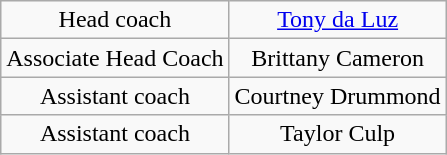<table class="wikitable" style="text-align: center;">
<tr>
<td>Head coach</td>
<td><a href='#'>Tony da Luz</a></td>
</tr>
<tr>
<td>Associate Head Coach</td>
<td>Brittany Cameron</td>
</tr>
<tr>
<td>Assistant coach</td>
<td>Courtney Drummond</td>
</tr>
<tr>
<td>Assistant coach</td>
<td>Taylor Culp</td>
</tr>
</table>
